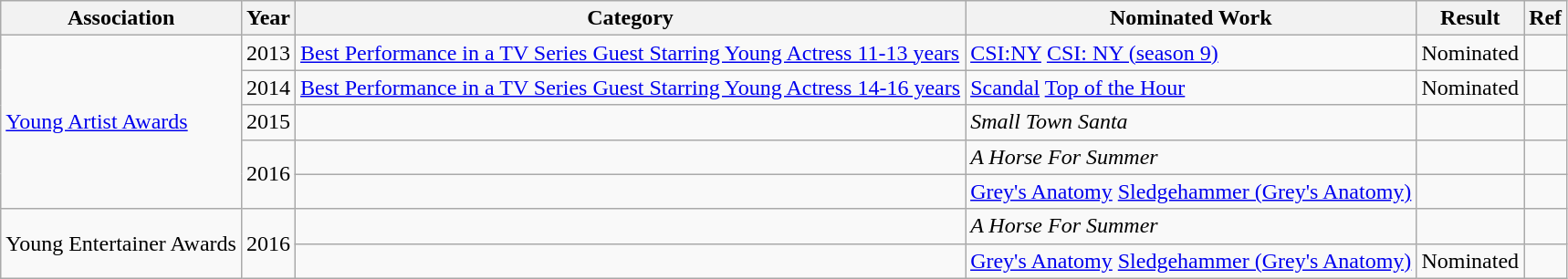<table class="wikitable">
<tr>
<th>Association</th>
<th>Year</th>
<th>Category</th>
<th>Nominated Work</th>
<th>Result</th>
<th>Ref</th>
</tr>
<tr>
<td rowspan=5><a href='#'>Young Artist Awards</a></td>
<td>2013</td>
<td><a href='#'>Best Performance in a TV Series Guest Starring Young Actress 11-13 years</a></td>
<td><a href='#'>CSI:NY</a> <a href='#'>CSI: NY (season 9)</a></td>
<td>Nominated</td>
<td></td>
</tr>
<tr>
<td>2014</td>
<td><a href='#'>Best Performance in a TV Series Guest Starring Young Actress 14-16 years</a></td>
<td><a href='#'>Scandal</a> <a href='#'>Top of the Hour</a></td>
<td>Nominated</td>
<td></td>
</tr>
<tr>
<td>2015</td>
<td></td>
<td><em>Small Town Santa</em></td>
<td></td>
<td></td>
</tr>
<tr>
<td rowspan=2>2016</td>
<td></td>
<td><em>A Horse For Summer</em></td>
<td></td>
<td></td>
</tr>
<tr>
<td></td>
<td><a href='#'>Grey's Anatomy</a> <a href='#'>Sledgehammer (Grey's Anatomy)</a></td>
<td></td>
<td></td>
</tr>
<tr>
<td rowspan=2>Young Entertainer Awards</td>
<td rowspan=2>2016</td>
<td></td>
<td><em>A Horse For Summer</em></td>
<td></td>
<td></td>
</tr>
<tr>
<td rowspan=2></td>
<td><a href='#'>Grey's Anatomy</a> <a href='#'>Sledgehammer (Grey's Anatomy)</a></td>
<td>Nominated</td>
<td></td>
</tr>
</table>
